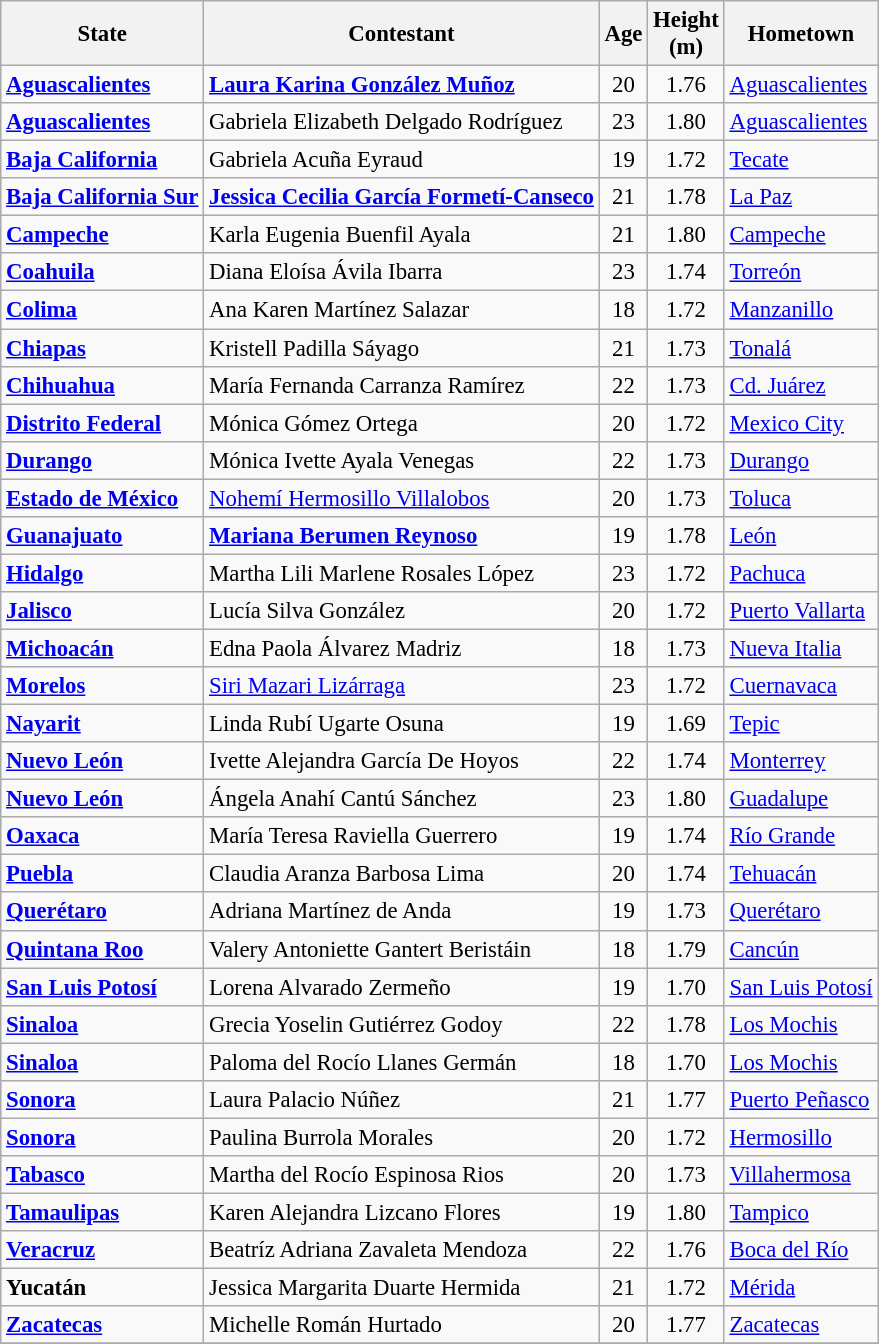<table class="wikitable sortable" style="font-size: 95%;">
<tr>
<th>State</th>
<th>Contestant</th>
<th>Age</th>
<th>Height<br> (m)</th>
<th>Hometown</th>
</tr>
<tr>
<td><strong> <a href='#'>Aguascalientes</a></strong></td>
<td><strong><a href='#'>Laura Karina González Muñoz</a></strong></td>
<td align="center">20</td>
<td align="center">1.76</td>
<td><a href='#'>Aguascalientes</a></td>
</tr>
<tr>
<td><strong> <a href='#'>Aguascalientes</a></strong></td>
<td>Gabriela Elizabeth Delgado Rodríguez</td>
<td align="center">23</td>
<td align="center">1.80</td>
<td><a href='#'>Aguascalientes</a></td>
</tr>
<tr>
<td><strong> <a href='#'>Baja California</a></strong></td>
<td>Gabriela Acuña Eyraud</td>
<td align="center">19</td>
<td align="center">1.72</td>
<td><a href='#'>Tecate</a></td>
</tr>
<tr>
<td><strong> <a href='#'>Baja California Sur</a></strong></td>
<td><strong><a href='#'>Jessica Cecilia García Formetí-Canseco</a></strong></td>
<td align="center">21</td>
<td align="center">1.78</td>
<td><a href='#'>La Paz</a></td>
</tr>
<tr>
<td><strong> <a href='#'>Campeche</a></strong></td>
<td>Karla Eugenia Buenfil Ayala</td>
<td align="center">21</td>
<td align="center">1.80</td>
<td><a href='#'>Campeche</a></td>
</tr>
<tr>
<td><strong> <a href='#'>Coahuila</a></strong></td>
<td>Diana Eloísa Ávila Ibarra</td>
<td align="center">23</td>
<td align="center">1.74</td>
<td><a href='#'>Torreón</a></td>
</tr>
<tr>
<td><strong> <a href='#'>Colima</a></strong></td>
<td>Ana Karen Martínez Salazar</td>
<td align="center">18</td>
<td align="center">1.72</td>
<td><a href='#'>Manzanillo</a></td>
</tr>
<tr>
<td><strong> <a href='#'>Chiapas</a></strong></td>
<td>Kristell Padilla Sáyago</td>
<td align="center">21</td>
<td align="center">1.73</td>
<td><a href='#'>Tonalá</a></td>
</tr>
<tr>
<td><strong> <a href='#'>Chihuahua</a></strong></td>
<td>María Fernanda Carranza Ramírez</td>
<td align="center">22</td>
<td align="center">1.73</td>
<td><a href='#'>Cd. Juárez</a></td>
</tr>
<tr>
<td><strong> <a href='#'>Distrito Federal</a></strong></td>
<td>Mónica Gómez Ortega</td>
<td align="center">20</td>
<td align="center">1.72</td>
<td><a href='#'>Mexico City</a></td>
</tr>
<tr>
<td><strong> <a href='#'>Durango</a></strong></td>
<td>Mónica Ivette Ayala Venegas</td>
<td align="center">22</td>
<td align="center">1.73</td>
<td><a href='#'>Durango</a></td>
</tr>
<tr>
<td><strong>  <a href='#'>Estado de México</a></strong></td>
<td><a href='#'>Nohemí Hermosillo Villalobos</a></td>
<td align="center">20</td>
<td align="center">1.73</td>
<td><a href='#'>Toluca</a></td>
</tr>
<tr>
<td><strong> <a href='#'>Guanajuato</a></strong></td>
<td><strong><a href='#'>Mariana Berumen Reynoso</a></strong></td>
<td align="center">19</td>
<td align="center">1.78</td>
<td><a href='#'>León</a></td>
</tr>
<tr>
<td><strong> <a href='#'>Hidalgo</a></strong></td>
<td>Martha Lili Marlene Rosales López</td>
<td align="center">23</td>
<td align="center">1.72</td>
<td><a href='#'>Pachuca</a></td>
</tr>
<tr>
<td><strong> <a href='#'>Jalisco</a></strong></td>
<td>Lucía Silva González</td>
<td align="center">20</td>
<td align="center">1.72</td>
<td><a href='#'>Puerto Vallarta</a></td>
</tr>
<tr>
<td><strong> <a href='#'>Michoacán</a></strong></td>
<td>Edna Paola Álvarez Madriz</td>
<td align="center">18</td>
<td align="center">1.73</td>
<td><a href='#'>Nueva Italia</a></td>
</tr>
<tr>
<td><strong> <a href='#'>Morelos</a></strong></td>
<td><a href='#'>Siri Mazari Lizárraga</a></td>
<td align="center">23</td>
<td align="center">1.72</td>
<td><a href='#'>Cuernavaca</a></td>
</tr>
<tr>
<td><strong> <a href='#'>Nayarit</a></strong></td>
<td>Linda Rubí Ugarte Osuna</td>
<td align="center">19</td>
<td align="center">1.69</td>
<td><a href='#'>Tepic</a></td>
</tr>
<tr>
<td><strong> <a href='#'>Nuevo León</a></strong></td>
<td>Ivette Alejandra García De Hoyos</td>
<td align="center">22</td>
<td align="center">1.74</td>
<td><a href='#'>Monterrey</a></td>
</tr>
<tr>
<td><strong> <a href='#'>Nuevo León</a></strong></td>
<td>Ángela Anahí Cantú Sánchez</td>
<td align="center">23</td>
<td align="center">1.80</td>
<td><a href='#'>Guadalupe</a></td>
</tr>
<tr>
<td><strong> <a href='#'>Oaxaca</a></strong></td>
<td>María Teresa Raviella Guerrero</td>
<td align="center">19</td>
<td align="center">1.74</td>
<td><a href='#'>Río Grande</a></td>
</tr>
<tr>
<td><strong> <a href='#'>Puebla</a></strong></td>
<td>Claudia Aranza Barbosa Lima</td>
<td align="center">20</td>
<td align="center">1.74</td>
<td><a href='#'>Tehuacán</a></td>
</tr>
<tr>
<td><strong> <a href='#'>Querétaro</a></strong></td>
<td>Adriana Martínez de Anda</td>
<td align="center">19</td>
<td align="center">1.73</td>
<td><a href='#'>Querétaro</a></td>
</tr>
<tr>
<td><strong> <a href='#'>Quintana Roo</a></strong></td>
<td>Valery Antoniette Gantert Beristáin</td>
<td align="center">18</td>
<td align="center">1.79</td>
<td><a href='#'>Cancún</a></td>
</tr>
<tr>
<td><strong> <a href='#'>San Luis Potosí</a></strong></td>
<td>Lorena Alvarado Zermeño</td>
<td align="center">19</td>
<td align="center">1.70</td>
<td><a href='#'>San Luis Potosí</a></td>
</tr>
<tr>
<td><strong> <a href='#'>Sinaloa</a></strong></td>
<td>Grecia Yoselin Gutiérrez Godoy</td>
<td align="center">22</td>
<td align="center">1.78</td>
<td><a href='#'>Los Mochis</a></td>
</tr>
<tr>
<td><strong> <a href='#'>Sinaloa</a></strong></td>
<td>Paloma del Rocío Llanes Germán</td>
<td align="center">18</td>
<td align="center">1.70</td>
<td><a href='#'>Los Mochis</a></td>
</tr>
<tr>
<td><strong> <a href='#'>Sonora</a></strong></td>
<td>Laura Palacio Núñez</td>
<td align="center">21</td>
<td align="center">1.77</td>
<td><a href='#'>Puerto Peñasco</a></td>
</tr>
<tr>
<td><strong> <a href='#'>Sonora</a></strong></td>
<td>Paulina Burrola Morales</td>
<td align="center">20</td>
<td align="center">1.72</td>
<td><a href='#'>Hermosillo</a></td>
</tr>
<tr>
<td><strong> <a href='#'>Tabasco</a></strong></td>
<td>Martha del Rocío Espinosa Rios</td>
<td align="center">20</td>
<td align="center">1.73</td>
<td><a href='#'>Villahermosa</a></td>
</tr>
<tr>
<td><strong> <a href='#'>Tamaulipas</a></strong></td>
<td>Karen Alejandra Lizcano Flores</td>
<td align="center">19</td>
<td align="center">1.80</td>
<td><a href='#'>Tampico</a></td>
</tr>
<tr>
<td><strong> <a href='#'>Veracruz</a></strong></td>
<td>Beatríz Adriana Zavaleta Mendoza</td>
<td align="center">22</td>
<td align="center">1.76</td>
<td><a href='#'>Boca del Río</a></td>
</tr>
<tr>
<td><strong> Yucatán</strong></td>
<td>Jessica Margarita Duarte Hermida</td>
<td align="center">21</td>
<td align="center">1.72</td>
<td><a href='#'>Mérida</a></td>
</tr>
<tr>
<td><strong> <a href='#'>Zacatecas</a></strong></td>
<td>Michelle Román Hurtado</td>
<td align="center">20</td>
<td align="center">1.77</td>
<td><a href='#'>Zacatecas</a></td>
</tr>
<tr>
</tr>
</table>
